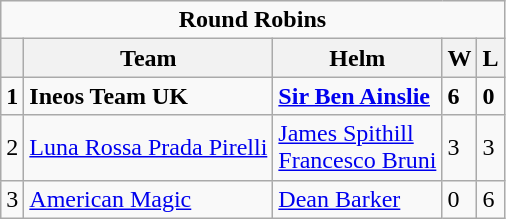<table class="wikitable">
<tr>
<td colspan="5" style="text-align:center;"><strong>Round Robins</strong></td>
</tr>
<tr>
<th></th>
<th>Team</th>
<th>Helm</th>
<th>W</th>
<th>L</th>
</tr>
<tr>
<td><strong>1</strong></td>
<td> <strong>Ineos Team UK</strong></td>
<td><strong><a href='#'>Sir Ben Ainslie</a></strong></td>
<td><strong>6</strong></td>
<td><strong>0</strong></td>
</tr>
<tr>
<td>2</td>
<td> <a href='#'>Luna Rossa Prada Pirelli</a></td>
<td><a href='#'>James Spithill</a> <br> <a href='#'>Francesco Bruni</a></td>
<td>3</td>
<td>3</td>
</tr>
<tr>
<td>3</td>
<td> <a href='#'>American Magic</a></td>
<td><a href='#'>Dean Barker</a></td>
<td>0</td>
<td>6</td>
</tr>
</table>
